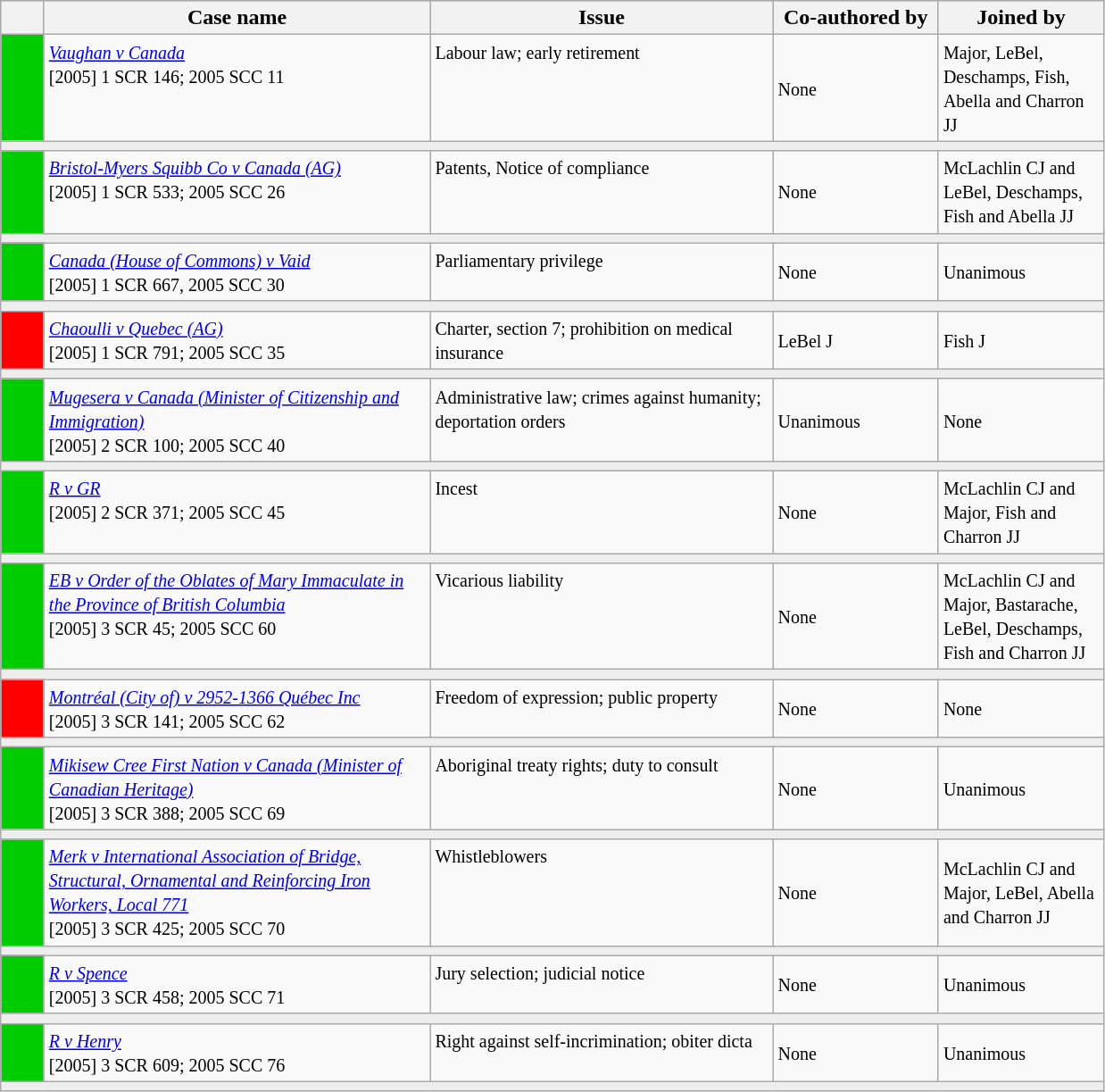<table class="wikitable" width=825>
<tr bgcolor="#CCCCCC">
<th width=25px></th>
<th width=35%>Case name</th>
<th>Issue</th>
<th width=15%>Co-authored by</th>
<th width=15%>Joined by</th>
</tr>
<tr>
<td bgcolor="00cd00"></td>
<td align=left valign=top><small><em><a href='#'>Vaughan v Canada</a></em><br> [2005] 1 SCR 146; 2005 SCC 11 </small></td>
<td valign=top><small>Labour law; early retirement</small></td>
<td><small> None</small></td>
<td><small> Major, LeBel, Deschamps, Fish, Abella and Charron JJ</small></td>
</tr>
<tr>
<td bgcolor=#EEEEEE colspan=5 valign=top><small></small></td>
</tr>
<tr>
<td bgcolor="00cd00"></td>
<td align=left valign=top><small><em><a href='#'>Bristol-Myers Squibb Co v Canada (AG)</a></em><br> [2005] 1 SCR 533; 2005 SCC 26 </small></td>
<td valign=top><small>Patents, Notice of compliance</small></td>
<td><small>None</small></td>
<td><small> McLachlin CJ and LeBel, Deschamps, Fish and Abella JJ</small></td>
</tr>
<tr>
<td bgcolor=#EEEEEE colspan=5 valign=top><small></small></td>
</tr>
<tr>
<td bgcolor="00cd00"></td>
<td align=left valign=top><small><em><a href='#'>Canada (House of Commons) v Vaid</a></em><br> [2005] 1 SCR 667, 2005 SCC 30 </small></td>
<td valign=top><small>Parliamentary privilege</small></td>
<td><small> None</small></td>
<td><small> Unanimous</small></td>
</tr>
<tr>
<td bgcolor=#EEEEEE colspan=5 valign=top><small></small></td>
</tr>
<tr>
<td bgcolor="red"></td>
<td align=left valign=top><small><em><a href='#'>Chaoulli v Quebec (AG)</a></em><br> [2005] 1 SCR 791; 2005 SCC 35 </small></td>
<td valign=top><small>Charter, section 7; prohibition on medical insurance</small></td>
<td><small> LeBel J</small></td>
<td><small> Fish J</small></td>
</tr>
<tr>
<td bgcolor=#EEEEEE colspan=5 valign=top><small></small></td>
</tr>
<tr>
<td bgcolor="00cd00"></td>
<td align=left valign=top><small><em><a href='#'>Mugesera v Canada (Minister of Citizenship and Immigration)</a></em><br> [2005] 2 SCR 100; 2005 SCC 40 </small></td>
<td valign=top><small>Administrative law; crimes against humanity; deportation orders</small></td>
<td><small> Unanimous</small></td>
<td><small> None</small></td>
</tr>
<tr>
<td bgcolor=#EEEEEE colspan=5 valign=top><small></small></td>
</tr>
<tr>
<td bgcolor="00cd00"></td>
<td align=left valign=top><small><em><a href='#'>R v GR</a></em><br> [2005] 2 SCR 371; 2005 SCC 45 </small></td>
<td valign=top><small>Incest</small></td>
<td><small> None</small></td>
<td><small> McLachlin CJ and Major, Fish and Charron JJ</small></td>
</tr>
<tr>
<td bgcolor=#EEEEEE colspan=5 valign=top><small></small></td>
</tr>
<tr>
<td bgcolor="00cd00"></td>
<td align=left valign=top><small><em><a href='#'>EB v Order of the Oblates of Mary Immaculate in the Province of British Columbia</a></em><br> [2005] 3 SCR 45; 2005 SCC 60 </small></td>
<td valign=top><small>Vicarious liability</small></td>
<td><small> None</small></td>
<td><small> McLachlin CJ and Major, Bastarache, LeBel, Deschamps, Fish and Charron JJ</small></td>
</tr>
<tr>
<td bgcolor=#EEEEEE colspan=5 valign=top><small></small></td>
</tr>
<tr>
<td bgcolor="red"></td>
<td align=left valign=top><small><em><a href='#'>Montréal (City of) v 2952-1366 Québec Inc</a></em><br> [2005] 3 SCR 141; 2005 SCC 62 </small></td>
<td valign=top><small>Freedom of expression; public property</small></td>
<td><small> None</small></td>
<td><small> None</small></td>
</tr>
<tr>
<td bgcolor=#EEEEEE colspan=5 valign=top><small></small></td>
</tr>
<tr>
<td bgcolor="00cd00"></td>
<td align=left valign=top><small><em><a href='#'>Mikisew Cree First Nation v Canada (Minister of Canadian Heritage)</a></em><br> [2005] 3 SCR 388; 2005 SCC 69 </small></td>
<td valign=top><small>Aboriginal treaty rights; duty to consult</small></td>
<td><small> None</small></td>
<td><small> Unanimous</small></td>
</tr>
<tr>
<td bgcolor=#EEEEEE colspan=5 valign=top><small></small></td>
</tr>
<tr>
<td bgcolor="00cd00"></td>
<td align=left valign=top><small><em><a href='#'>Merk v International Association of Bridge, Structural, Ornamental and Reinforcing Iron Workers, Local 771</a></em><br> [2005] 3 SCR 425; 2005 SCC 70 </small></td>
<td valign=top><small>Whistleblowers</small></td>
<td><small> None</small></td>
<td><small> McLachlin CJ and Major, LeBel, Abella and Charron JJ</small></td>
</tr>
<tr>
<td bgcolor=#EEEEEE colspan=5 valign=top><small></small></td>
</tr>
<tr>
<td bgcolor="00cd00"></td>
<td align=left valign=top><small><em><a href='#'>R v Spence</a></em><br> [2005] 3 SCR 458; 2005 SCC 71 </small></td>
<td valign=top><small>Jury selection; judicial notice</small></td>
<td><small> None</small></td>
<td><small> Unanimous</small></td>
</tr>
<tr>
<td bgcolor=#EEEEEE colspan=5 valign=top><small></small></td>
</tr>
<tr>
<td bgcolor="00cd00"></td>
<td align=left valign=top><small><em><a href='#'>R v Henry</a></em><br> [2005] 3 SCR 609; 2005 SCC 76 </small></td>
<td valign=top><small>Right against self-incrimination; obiter dicta</small></td>
<td><small> None</small></td>
<td><small> Unanimous</small></td>
</tr>
<tr>
<td bgcolor=#EEEEEE colspan=5 valign=top><small></small></td>
</tr>
</table>
